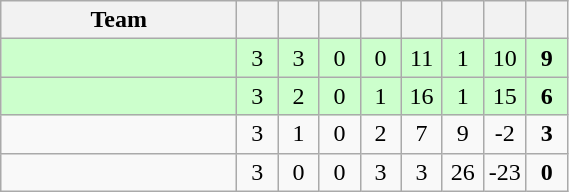<table class="wikitable" style="text-align:center;">
<tr>
<th width=150>Team</th>
<th width=20 abbr="Played"></th>
<th width=20 abbr="Won"></th>
<th width=20 abbr="Drawn"></th>
<th width=20 abbr="Lost"></th>
<th width=20 abbr="Goals for"></th>
<th width=20 abbr="Goals against"></th>
<th width=20 abbr="Goal difference"></th>
<th width=20 abbr="Points"></th>
</tr>
<tr bgcolor="#ccffcc">
<td align="left"></td>
<td>3</td>
<td>3</td>
<td>0</td>
<td>0</td>
<td>11</td>
<td>1</td>
<td>10</td>
<td><strong>9</strong></td>
</tr>
<tr bgcolor="#ccffcc">
<td align="left"></td>
<td>3</td>
<td>2</td>
<td>0</td>
<td>1</td>
<td>16</td>
<td>1</td>
<td>15</td>
<td><strong>6</strong></td>
</tr>
<tr>
<td align="left"></td>
<td>3</td>
<td>1</td>
<td>0</td>
<td>2</td>
<td>7</td>
<td>9</td>
<td>-2</td>
<td><strong>3</strong></td>
</tr>
<tr>
<td align="left"></td>
<td>3</td>
<td>0</td>
<td>0</td>
<td>3</td>
<td>3</td>
<td>26</td>
<td>-23</td>
<td><strong>0</strong></td>
</tr>
</table>
